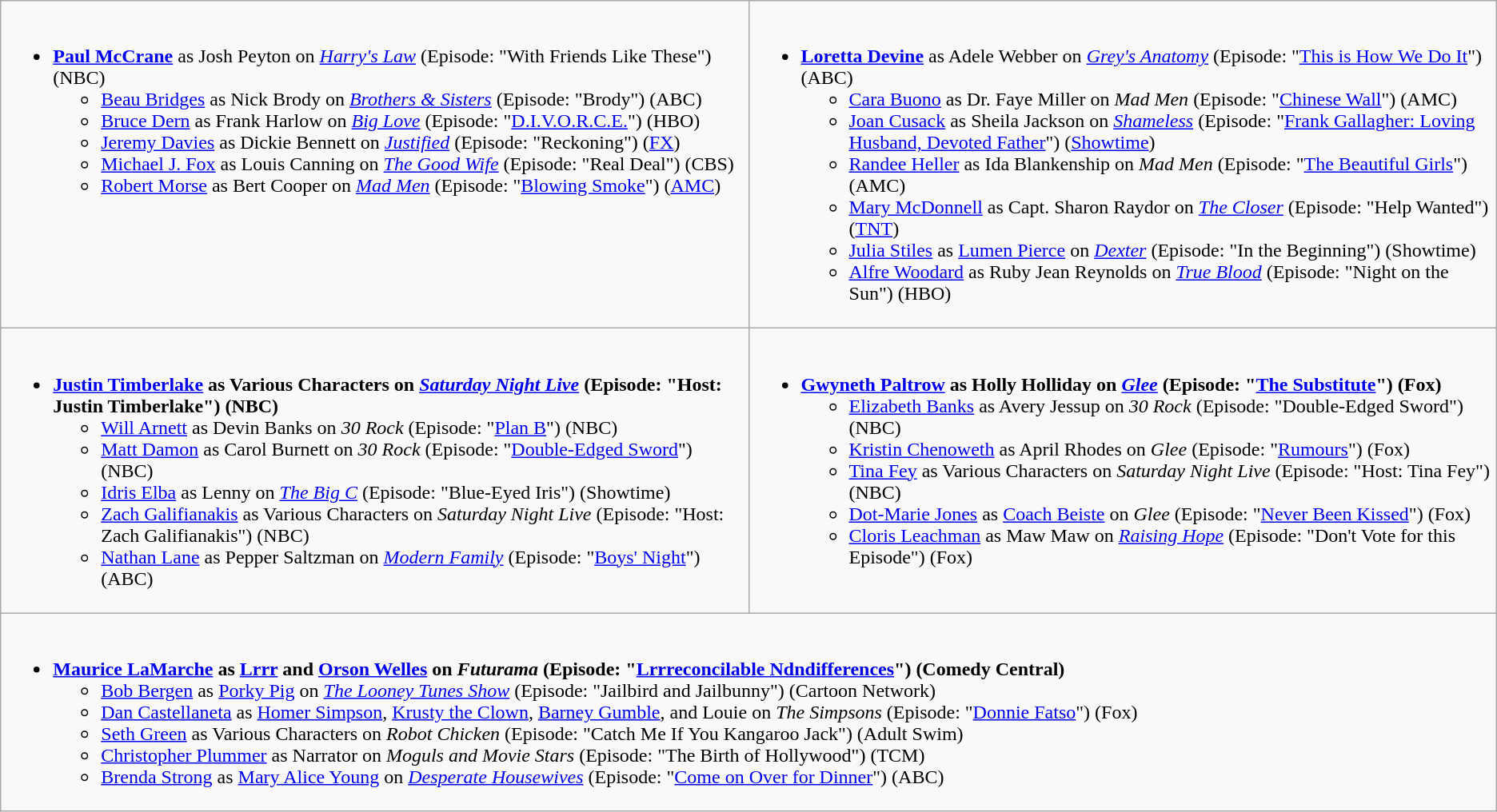<table class="wikitable">
<tr>
<td style="vertical-align:top;" width="50%"><br><ul><li><strong><a href='#'>Paul McCrane</a></strong> as Josh Peyton on <em><a href='#'>Harry's Law</a></em> (Episode: "With Friends Like These") (NBC)<ul><li><a href='#'>Beau Bridges</a> as Nick Brody on <em><a href='#'>Brothers & Sisters</a></em> (Episode: "Brody") (ABC)</li><li><a href='#'>Bruce Dern</a> as Frank Harlow on <em><a href='#'>Big Love</a></em> (Episode: "<a href='#'>D.I.V.O.R.C.E.</a>") (HBO)</li><li><a href='#'>Jeremy Davies</a> as Dickie Bennett on <em><a href='#'>Justified</a></em> (Episode: "Reckoning") (<a href='#'>FX</a>)</li><li><a href='#'>Michael J. Fox</a> as Louis Canning on <em><a href='#'>The Good Wife</a></em> (Episode: "Real Deal") (CBS)</li><li><a href='#'>Robert Morse</a> as Bert Cooper on <em><a href='#'>Mad Men</a></em> (Episode: "<a href='#'>Blowing Smoke</a>") (<a href='#'>AMC</a>)</li></ul></li></ul></td>
<td style="vertical-align:top;" width="50%"><br><ul><li><strong><a href='#'>Loretta Devine</a></strong> as Adele Webber on <em><a href='#'>Grey's Anatomy</a></em> (Episode: "<a href='#'>This is How We Do It</a>") (ABC)<ul><li><a href='#'>Cara Buono</a> as Dr. Faye Miller on <em>Mad Men</em> (Episode: "<a href='#'>Chinese Wall</a>") (AMC)</li><li><a href='#'>Joan Cusack</a> as Sheila Jackson on <em><a href='#'>Shameless</a></em> (Episode: "<a href='#'>Frank Gallagher: Loving Husband, Devoted Father</a>") (<a href='#'>Showtime</a>)</li><li><a href='#'>Randee Heller</a> as Ida Blankenship on <em>Mad Men</em> (Episode: "<a href='#'>The Beautiful Girls</a>") (AMC)</li><li><a href='#'>Mary McDonnell</a> as Capt. Sharon Raydor on <em><a href='#'>The Closer</a></em> (Episode: "Help Wanted") (<a href='#'>TNT</a>)</li><li><a href='#'>Julia Stiles</a> as <a href='#'>Lumen Pierce</a> on <em><a href='#'>Dexter</a></em> (Episode: "In the Beginning") (Showtime)</li><li><a href='#'>Alfre Woodard</a> as Ruby Jean Reynolds on <em><a href='#'>True Blood</a></em> (Episode: "Night on the Sun") (HBO)</li></ul></li></ul></td>
</tr>
<tr>
<td style="vertical-align:top;" width="50%"><br><ul><li><strong><a href='#'>Justin Timberlake</a> as Various Characters on <em><a href='#'>Saturday Night Live</a></em> (Episode: "Host: Justin Timberlake") (NBC)</strong><ul><li><a href='#'>Will Arnett</a> as Devin Banks on <em>30 Rock</em> (Episode: "<a href='#'>Plan B</a>") (NBC)</li><li><a href='#'>Matt Damon</a> as Carol Burnett on <em>30 Rock</em> (Episode: "<a href='#'>Double-Edged Sword</a>") (NBC)</li><li><a href='#'>Idris Elba</a> as Lenny on <em><a href='#'>The Big C</a></em> (Episode: "Blue-Eyed Iris") (Showtime)</li><li><a href='#'>Zach Galifianakis</a> as Various Characters on <em>Saturday Night Live</em> (Episode: "Host: Zach Galifianakis") (NBC)</li><li><a href='#'>Nathan Lane</a> as Pepper Saltzman on <em><a href='#'>Modern Family</a></em> (Episode: "<a href='#'>Boys' Night</a>") (ABC)</li></ul></li></ul></td>
<td style="vertical-align:top;" width="50%"><br><ul><li><strong><a href='#'>Gwyneth Paltrow</a> as Holly Holliday on <em><a href='#'>Glee</a></em> (Episode: "<a href='#'>The Substitute</a>") (Fox)</strong><ul><li><a href='#'>Elizabeth Banks</a> as Avery Jessup on <em>30 Rock</em> (Episode: "Double-Edged Sword") (NBC)</li><li><a href='#'>Kristin Chenoweth</a> as April Rhodes on <em>Glee</em> (Episode: "<a href='#'>Rumours</a>") (Fox)</li><li><a href='#'>Tina Fey</a> as Various Characters on <em>Saturday Night Live</em> (Episode: "Host: Tina Fey") (NBC)</li><li><a href='#'>Dot-Marie Jones</a> as <a href='#'>Coach Beiste</a> on <em>Glee</em> (Episode: "<a href='#'>Never Been Kissed</a>") (Fox)</li><li><a href='#'>Cloris Leachman</a> as Maw Maw on <em><a href='#'>Raising Hope</a></em> (Episode: "Don't Vote for this Episode") (Fox)</li></ul></li></ul></td>
</tr>
<tr>
<td style="vertical-align:top;" width="50%" colspan="2"><br><ul><li><strong><a href='#'>Maurice LaMarche</a> as <a href='#'>Lrrr</a> and <a href='#'>Orson Welles</a> on <em>Futurama</em> (Episode: "<a href='#'>Lrrreconcilable Ndndifferences</a>") (Comedy Central)</strong><ul><li><a href='#'>Bob Bergen</a> as <a href='#'>Porky Pig</a> on <em><a href='#'>The Looney Tunes Show</a></em> (Episode: "Jailbird and Jailbunny") (Cartoon Network)</li><li><a href='#'>Dan Castellaneta</a> as <a href='#'>Homer Simpson</a>, <a href='#'>Krusty the Clown</a>, <a href='#'>Barney Gumble</a>, and Louie on <em>The Simpsons</em> (Episode: "<a href='#'>Donnie Fatso</a>") (Fox)</li><li><a href='#'>Seth Green</a> as Various Characters on <em>Robot Chicken</em> (Episode: "Catch Me If You Kangaroo Jack") (Adult Swim)</li><li><a href='#'>Christopher Plummer</a> as Narrator on <em>Moguls and Movie Stars</em> (Episode: "The Birth of Hollywood") (TCM)</li><li><a href='#'>Brenda Strong</a> as <a href='#'>Mary Alice Young</a> on <em><a href='#'>Desperate Housewives</a></em> (Episode: "<a href='#'>Come on Over for Dinner</a>") (ABC)</li></ul></li></ul></td>
</tr>
</table>
